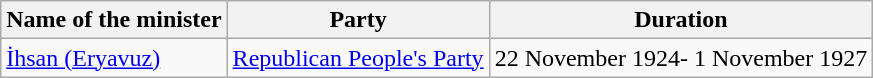<table class="sortable wikitable">
<tr>
<th>Name of the minister</th>
<th>Party</th>
<th>Duration</th>
</tr>
<tr>
<td><a href='#'>İhsan (Eryavuz)</a></td>
<td><a href='#'>Republican People's Party</a></td>
<td>22 November 1924- 1 November 1927</td>
</tr>
</table>
